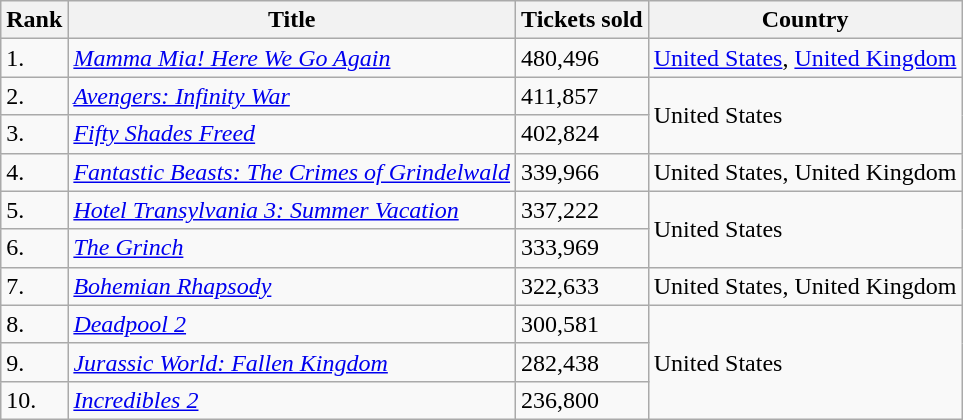<table class="wikitable sortable">
<tr>
<th>Rank</th>
<th>Title</th>
<th>Tickets sold</th>
<th>Country</th>
</tr>
<tr>
<td>1.</td>
<td><em><a href='#'>Mamma Mia! Here We Go Again</a></em></td>
<td>480,496</td>
<td><a href='#'>United States</a>, <a href='#'>United Kingdom</a></td>
</tr>
<tr>
<td>2.</td>
<td><em><a href='#'>Avengers: Infinity War</a></em></td>
<td>411,857</td>
<td rowspan="2">United States</td>
</tr>
<tr>
<td>3.</td>
<td><em><a href='#'>Fifty Shades Freed</a></em></td>
<td>402,824</td>
</tr>
<tr>
<td>4.</td>
<td><em><a href='#'>Fantastic Beasts: The Crimes of Grindelwald</a></em></td>
<td>339,966</td>
<td>United States, United Kingdom</td>
</tr>
<tr>
<td>5.</td>
<td><em><a href='#'>Hotel Transylvania 3: Summer Vacation</a></em></td>
<td>337,222</td>
<td rowspan="2">United States</td>
</tr>
<tr>
<td>6.</td>
<td><em><a href='#'>The Grinch</a></em></td>
<td>333,969</td>
</tr>
<tr>
<td>7.</td>
<td><em><a href='#'>Bohemian Rhapsody</a></em></td>
<td>322,633</td>
<td>United States, United Kingdom</td>
</tr>
<tr>
<td>8.</td>
<td><em><a href='#'>Deadpool 2</a></em></td>
<td>300,581</td>
<td rowspan="3">United States</td>
</tr>
<tr>
<td>9.</td>
<td><em><a href='#'>Jurassic World: Fallen Kingdom</a></em></td>
<td>282,438</td>
</tr>
<tr>
<td>10.</td>
<td><em><a href='#'>Incredibles 2</a></em></td>
<td>236,800</td>
</tr>
</table>
